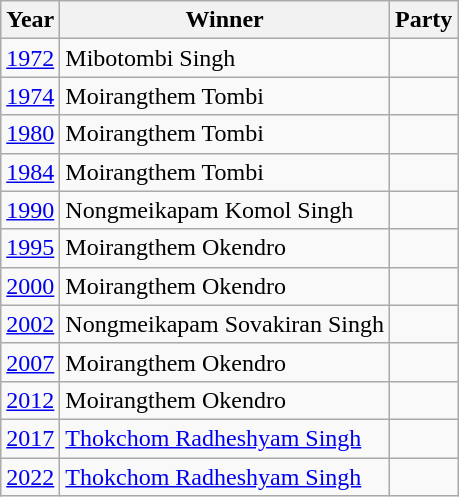<table class="wikitable">
<tr>
<th>Year</th>
<th>Winner</th>
<th colspan="2">Party</th>
</tr>
<tr>
<td><a href='#'>1972</a></td>
<td>Mibotombi Singh</td>
<td></td>
</tr>
<tr>
<td><a href='#'>1974</a></td>
<td>Moirangthem Tombi</td>
<td></td>
</tr>
<tr>
<td><a href='#'>1980</a></td>
<td>Moirangthem Tombi</td>
<td></td>
</tr>
<tr>
<td><a href='#'>1984</a></td>
<td>Moirangthem Tombi</td>
<td></td>
</tr>
<tr>
<td><a href='#'>1990</a></td>
<td>Nongmeikapam Komol Singh</td>
<td></td>
</tr>
<tr>
<td><a href='#'>1995</a></td>
<td>Moirangthem Okendro</td>
<td></td>
</tr>
<tr>
<td><a href='#'>2000</a></td>
<td>Moirangthem Okendro</td>
<td></td>
</tr>
<tr>
<td><a href='#'>2002</a></td>
<td>Nongmeikapam Sovakiran Singh</td>
<td></td>
</tr>
<tr>
<td><a href='#'>2007</a></td>
<td>Moirangthem Okendro</td>
<td></td>
</tr>
<tr>
<td><a href='#'>2012</a></td>
<td>Moirangthem Okendro</td>
<td></td>
</tr>
<tr>
<td><a href='#'>2017</a></td>
<td><a href='#'>Thokchom Radheshyam Singh</a></td>
<td></td>
</tr>
<tr>
<td><a href='#'>2022</a></td>
<td><a href='#'>Thokchom Radheshyam Singh</a></td>
<td></td>
</tr>
</table>
